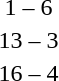<table style="text-align:center">
<tr>
<th width=200></th>
<th width=100></th>
<th width=200></th>
</tr>
<tr>
<td align=right></td>
<td>1 – 6</td>
<td align=left><strong></strong></td>
</tr>
<tr>
<td align=right><strong></strong></td>
<td>13 – 3</td>
<td align=left></td>
</tr>
<tr>
<td align=right><strong></strong></td>
<td>16 – 4</td>
<td align=left></td>
</tr>
</table>
